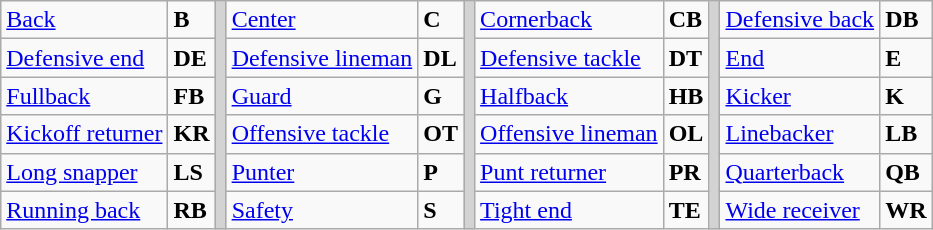<table class="wikitable">
<tr>
<td><a href='#'>Back</a></td>
<td><strong>B</strong></td>
<td rowSpan="6" style="background-color:lightgrey;"></td>
<td><a href='#'>Center</a></td>
<td><strong>C</strong></td>
<td rowSpan="6" style="background-color:lightgrey;"></td>
<td><a href='#'>Cornerback</a></td>
<td><strong>CB</strong></td>
<td rowSpan="6" style="background-color:lightgrey;"></td>
<td><a href='#'>Defensive back</a></td>
<td><strong>DB</strong></td>
</tr>
<tr>
<td><a href='#'>Defensive end</a></td>
<td><strong>DE</strong></td>
<td><a href='#'>Defensive lineman</a></td>
<td><strong>DL</strong></td>
<td><a href='#'>Defensive tackle</a></td>
<td><strong>DT</strong></td>
<td><a href='#'>End</a></td>
<td><strong>E</strong></td>
</tr>
<tr>
<td><a href='#'>Fullback</a></td>
<td><strong>FB</strong></td>
<td><a href='#'>Guard</a></td>
<td><strong>G</strong></td>
<td><a href='#'>Halfback</a></td>
<td><strong>HB</strong></td>
<td><a href='#'>Kicker</a></td>
<td><strong>K</strong></td>
</tr>
<tr>
<td><a href='#'>Kickoff returner</a></td>
<td><strong>KR</strong></td>
<td><a href='#'>Offensive tackle</a></td>
<td><strong>OT</strong></td>
<td><a href='#'>Offensive lineman</a></td>
<td><strong>OL</strong></td>
<td><a href='#'>Linebacker</a></td>
<td><strong>LB</strong></td>
</tr>
<tr>
<td><a href='#'>Long snapper</a></td>
<td><strong>LS</strong></td>
<td><a href='#'>Punter</a></td>
<td><strong>P</strong></td>
<td><a href='#'>Punt returner</a></td>
<td><strong>PR</strong></td>
<td><a href='#'>Quarterback</a></td>
<td><strong>QB</strong></td>
</tr>
<tr>
<td><a href='#'>Running back</a></td>
<td><strong>RB</strong></td>
<td><a href='#'>Safety</a></td>
<td><strong>S</strong></td>
<td><a href='#'>Tight end</a></td>
<td><strong>TE</strong></td>
<td><a href='#'>Wide receiver</a></td>
<td><strong>WR</strong></td>
</tr>
</table>
